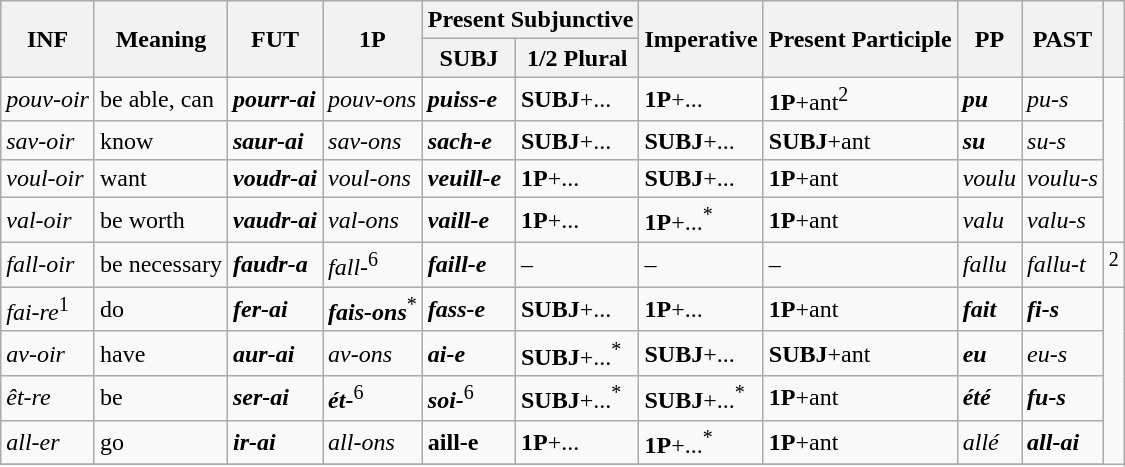<table class="wikitable">
<tr>
<th rowspan=2><strong>INF</strong></th>
<th rowspan=2>Meaning</th>
<th rowspan=2><strong>FUT</strong></th>
<th rowspan=2><strong>1P</strong></th>
<th colspan=2>Present Subjunctive</th>
<th rowspan=2>Imperative</th>
<th rowspan=2>Present Participle</th>
<th rowspan=2><strong>PP</strong></th>
<th rowspan=2><strong>PAST</strong></th>
<th rowspan=2></th>
</tr>
<tr>
<th><strong>SUBJ</strong></th>
<th>1/2 Plural</th>
</tr>
<tr>
<td><em>pouv-oir</em></td>
<td>be able, can</td>
<td><strong><em>pourr-ai</em></strong></td>
<td><em>pouv-ons</em></td>
<td><strong><em>puiss-e</em></strong></td>
<td><strong>SUBJ</strong>+...</td>
<td><strong>1P</strong>+...</td>
<td><strong>1P</strong>+ant<sup>2</sup></td>
<td><strong><em>pu</em></strong></td>
<td><em>pu-s</em></td>
</tr>
<tr>
<td><em>sav-oir</em></td>
<td>know</td>
<td><strong><em>saur-ai</em></strong></td>
<td><em>sav-ons</em></td>
<td><strong><em>sach-e</em></strong></td>
<td><strong>SUBJ</strong>+...</td>
<td><strong>SUBJ</strong>+...</td>
<td><strong>SUBJ</strong>+ant</td>
<td><strong><em>su</em></strong></td>
<td><em>su-s</em></td>
</tr>
<tr>
<td><em>voul-oir</em></td>
<td>want</td>
<td><strong><em>voudr-ai</em></strong></td>
<td><em>voul-ons</em></td>
<td><strong><em>veuill-e</em></strong></td>
<td><strong>1P</strong>+...</td>
<td><strong>SUBJ</strong>+...</td>
<td><strong>1P</strong>+ant</td>
<td><em>voulu</em></td>
<td><em>voulu-s</em></td>
</tr>
<tr>
<td><em>val-oir</em></td>
<td>be worth</td>
<td><strong><em>vaudr-ai</em></strong></td>
<td><em>val-ons</em></td>
<td><strong><em>vaill-e</em></strong></td>
<td><strong>1P</strong>+...</td>
<td><strong>1P</strong>+...<sup>*</sup></td>
<td><strong>1P</strong>+ant</td>
<td><em>valu</em></td>
<td><em>valu-s</em></td>
</tr>
<tr>
<td><em>fall-oir</em></td>
<td>be necessary</td>
<td><strong><em>faudr-a</em></strong></td>
<td><em>fall-</em><sup>6</sup></td>
<td><strong><em>faill-e</em></strong></td>
<td>–</td>
<td>–</td>
<td>–</td>
<td><em>fallu</em></td>
<td><em>fallu-t</em></td>
<td><sup>2</sup></td>
</tr>
<tr>
<td><em>fai-re</em><sup>1</sup></td>
<td>do</td>
<td><strong><em>fer-ai</em></strong></td>
<td><strong><em>fais-ons</em></strong><sup>*</sup></td>
<td><strong><em>fass-e</em></strong></td>
<td><strong>SUBJ</strong>+...</td>
<td><strong>1P</strong>+...</td>
<td><strong>1P</strong>+ant</td>
<td><strong><em>fait</em></strong></td>
<td><strong><em>fi-s</em></strong></td>
</tr>
<tr>
<td><em>av-oir</em></td>
<td>have</td>
<td><strong><em>aur-ai</em></strong></td>
<td><em>av-ons</em></td>
<td><strong><em>ai-e</em></strong></td>
<td><strong>SUBJ</strong>+...<sup>*</sup></td>
<td><strong>SUBJ</strong>+...</td>
<td><strong>SUBJ</strong>+ant</td>
<td><strong><em>eu</em></strong></td>
<td><em>eu-s</em></td>
</tr>
<tr>
<td><em>êt-re</em></td>
<td>be</td>
<td><strong><em>ser-ai</em></strong></td>
<td><strong><em>ét-</em></strong><sup>6</sup></td>
<td><strong><em>soi-</em></strong><sup>6</sup></td>
<td><strong>SUBJ</strong>+...<sup>*</sup></td>
<td><strong>SUBJ</strong>+...<sup>*</sup></td>
<td><strong>1P</strong>+ant</td>
<td><strong><em>été</em></strong></td>
<td><strong><em>fu-s</em></strong></td>
</tr>
<tr>
<td><em>all-er</em></td>
<td>go</td>
<td><strong><em>ir-ai</em></strong></td>
<td><em>all-ons</em></td>
<td><strong>aill-e</strong></td>
<td><strong>1P</strong>+...</td>
<td><strong>1P</strong>+...<sup>*</sup></td>
<td><strong>1P</strong>+ant</td>
<td><em>allé</em></td>
<td><strong><em>all-ai</em></strong></td>
</tr>
<tr>
</tr>
</table>
